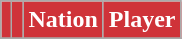<table class="wikitable sortable">
<tr>
<th style="background:#CF3339; color:#fff;" scope="col"></th>
<th style="background:#CF3339; color:#fff;" scope="col"></th>
<th style="background:#CF3339; color:#fff;" scope="col">Nation</th>
<th style="background:#CF3339; color:#fff;" scope="col">Player</th>
</tr>
<tr>
</tr>
</table>
